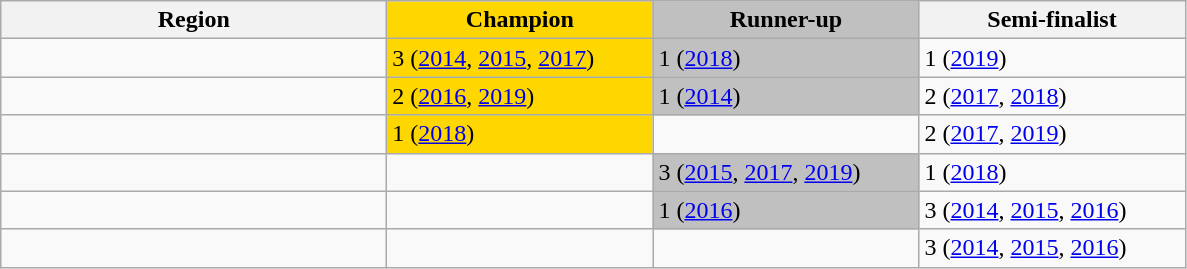<table class="wikitable" style="text-align:left">
<tr>
<th width="250">Region</th>
<th width="170" style=background:#FFD700>Champion</th>
<th width="170" style=background:#C0C0C0>Runner-up</th>
<th width="170">Semi-finalist</th>
</tr>
<tr>
<td></td>
<td style=background:#FFD700>3 (<a href='#'>2014</a>, <a href='#'>2015</a>, <a href='#'>2017</a>)</td>
<td style=background:#C0C0C0>1 (<a href='#'>2018</a>)</td>
<td>1 (<a href='#'>2019</a>)</td>
</tr>
<tr>
<td></td>
<td style=background:#FFD700>2 (<a href='#'>2016</a>, <a href='#'>2019</a>)</td>
<td style=background:#C0C0C0>1 (<a href='#'>2014</a>)</td>
<td>2 (<a href='#'>2017</a>, <a href='#'>2018</a>)</td>
</tr>
<tr>
<td></td>
<td style=background:#FFD700>1 (<a href='#'>2018</a>)</td>
<td></td>
<td>2 (<a href='#'>2017</a>, <a href='#'>2019</a>)</td>
</tr>
<tr>
<td></td>
<td></td>
<td style=background:#C0C0C0>3 (<a href='#'>2015</a>, <a href='#'>2017</a>, <a href='#'>2019</a>)</td>
<td>1 (<a href='#'>2018</a>)</td>
</tr>
<tr>
<td></td>
<td></td>
<td style=background:#C0C0C0>1 (<a href='#'>2016</a>)</td>
<td>3 (<a href='#'>2014</a>, <a href='#'>2015</a>, <a href='#'>2016</a>)</td>
</tr>
<tr>
<td></td>
<td></td>
<td></td>
<td>3 (<a href='#'>2014</a>, <a href='#'>2015</a>, <a href='#'>2016</a>)</td>
</tr>
</table>
